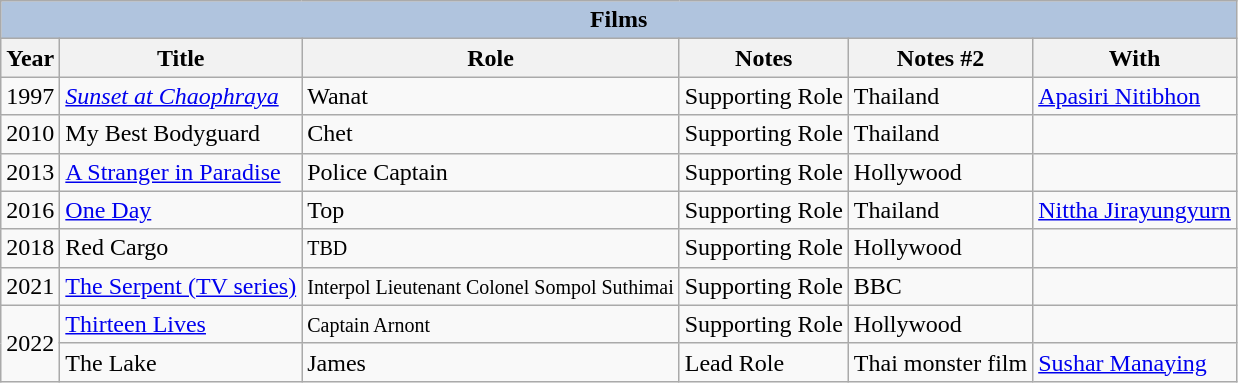<table class="wikitable">
<tr>
<th colspan="6" style="background: LightSteelBlue;">Films</th>
</tr>
<tr>
<th>Year</th>
<th>Title</th>
<th>Role</th>
<th>Notes</th>
<th>Notes #2</th>
<th>With</th>
</tr>
<tr>
<td>1997</td>
<td><em><a href='#'>Sunset at Chaophraya</a></em></td>
<td>Wanat</td>
<td>Supporting Role</td>
<td>Thailand</td>
<td><a href='#'>Apasiri Nitibhon</a></td>
</tr>
<tr>
<td>2010</td>
<td>My Best Bodyguard</td>
<td>Chet</td>
<td>Supporting Role</td>
<td>Thailand</td>
<td></td>
</tr>
<tr>
<td>2013</td>
<td><a href='#'>A Stranger in Paradise</a></td>
<td>Police Captain</td>
<td>Supporting Role</td>
<td>Hollywood</td>
<td></td>
</tr>
<tr>
<td>2016</td>
<td><a href='#'>One Day</a></td>
<td>Top</td>
<td>Supporting Role</td>
<td>Thailand</td>
<td><a href='#'>Nittha Jirayungyurn</a></td>
</tr>
<tr>
<td>2018</td>
<td>Red Cargo</td>
<td><small>TBD</small></td>
<td>Supporting Role</td>
<td>Hollywood</td>
<td></td>
</tr>
<tr>
<td>2021</td>
<td><a href='#'>The Serpent (TV series)</a></td>
<td><small>Interpol Lieutenant Colonel Sompol Suthimai</small></td>
<td>Supporting Role</td>
<td>BBC</td>
<td></td>
</tr>
<tr>
<td rowspan="2">2022</td>
<td><a href='#'>Thirteen Lives</a></td>
<td><small>Captain Arnont</small></td>
<td>Supporting Role</td>
<td>Hollywood</td>
<td></td>
</tr>
<tr>
<td>The Lake</td>
<td>James</td>
<td>Lead Role</td>
<td>Thai monster film</td>
<td><a href='#'>Sushar Manaying</a></td>
</tr>
</table>
